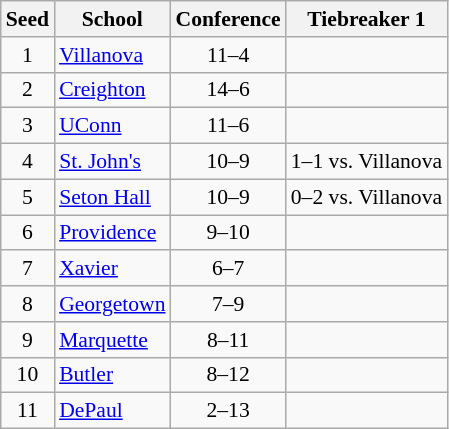<table class="wikitable" style="white-space:nowrap; font-size:90%;text-align:center">
<tr>
<th>Seed</th>
<th>School</th>
<th>Conference</th>
<th>Tiebreaker 1</th>
</tr>
<tr>
<td>1</td>
<td align=left><a href='#'>Villanova</a></td>
<td>11–4</td>
<td align=left></td>
</tr>
<tr>
<td>2</td>
<td align=left><a href='#'>Creighton</a></td>
<td>14–6</td>
<td align=left></td>
</tr>
<tr>
<td>3</td>
<td align=left><a href='#'>UConn</a></td>
<td>11–6</td>
<td align=left></td>
</tr>
<tr>
<td>4</td>
<td align=left><a href='#'>St. John's</a></td>
<td>10–9</td>
<td align=left>1–1 vs. Villanova</td>
</tr>
<tr>
<td>5</td>
<td align=left><a href='#'>Seton Hall</a></td>
<td>10–9</td>
<td align=left>0–2 vs. Villanova</td>
</tr>
<tr>
<td>6</td>
<td align=left><a href='#'>Providence</a></td>
<td>9–10</td>
<td align=left></td>
</tr>
<tr>
<td>7</td>
<td align=left><a href='#'>Xavier</a></td>
<td>6–7</td>
<td align=left></td>
</tr>
<tr>
<td>8</td>
<td align=left><a href='#'>Georgetown</a></td>
<td>7–9</td>
<td align=left></td>
</tr>
<tr>
<td>9</td>
<td align=left><a href='#'>Marquette</a></td>
<td>8–11</td>
<td align=left></td>
</tr>
<tr>
<td>10</td>
<td align=left><a href='#'>Butler</a></td>
<td>8–12</td>
<td align=left></td>
</tr>
<tr>
<td>11</td>
<td align=left><a href='#'>DePaul</a></td>
<td>2–13</td>
<td align=left></td>
</tr>
</table>
